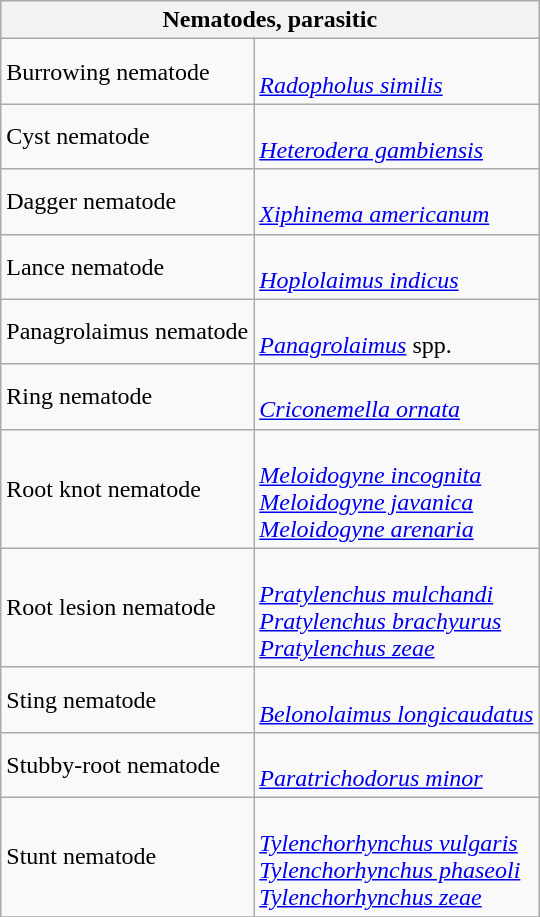<table class="wikitable" style="clear">
<tr>
<th colspan=2><strong>Nematodes, parasitic</strong><br></th>
</tr>
<tr>
<td>Burrowing nematode</td>
<td><br><em><a href='#'>Radopholus similis</a></em></td>
</tr>
<tr>
<td>Cyst nematode</td>
<td><br><em><a href='#'>Heterodera gambiensis</a></em></td>
</tr>
<tr>
<td>Dagger nematode</td>
<td><br><em><a href='#'>Xiphinema americanum</a></em></td>
</tr>
<tr>
<td>Lance nematode</td>
<td><br><em><a href='#'>Hoplolaimus indicus</a></em></td>
</tr>
<tr>
<td>Panagrolaimus nematode</td>
<td><br><em><a href='#'>Panagrolaimus</a></em> spp.</td>
</tr>
<tr>
<td>Ring nematode</td>
<td><br><em><a href='#'>Criconemella ornata</a></em></td>
</tr>
<tr>
<td>Root knot nematode</td>
<td><br><em><a href='#'>Meloidogyne incognita</a></em><br>
<em><a href='#'>Meloidogyne javanica</a></em><br>
<em><a href='#'>Meloidogyne arenaria</a></em></td>
</tr>
<tr>
<td>Root lesion nematode</td>
<td><br><em><a href='#'>Pratylenchus mulchandi</a></em><br>
<em><a href='#'>Pratylenchus brachyurus</a></em><br>
<em><a href='#'>Pratylenchus zeae</a></em></td>
</tr>
<tr>
<td>Sting nematode</td>
<td><br><em><a href='#'>Belonolaimus longicaudatus</a></em></td>
</tr>
<tr>
<td>Stubby-root nematode</td>
<td><br><em><a href='#'>Paratrichodorus minor</a></em></td>
</tr>
<tr>
<td>Stunt nematode</td>
<td><br><em><a href='#'>Tylenchorhynchus vulgaris</a></em><br>
<em><a href='#'>Tylenchorhynchus phaseoli</a></em><br>
<em><a href='#'>Tylenchorhynchus zeae</a></em></td>
</tr>
<tr>
</tr>
</table>
